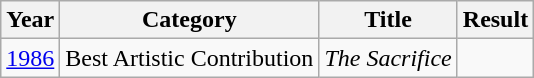<table class="wikitable">
<tr>
<th>Year</th>
<th>Category</th>
<th>Title</th>
<th>Result</th>
</tr>
<tr>
<td><a href='#'>1986</a></td>
<td>Best Artistic Contribution</td>
<td><em>The Sacrifice</em></td>
<td></td>
</tr>
</table>
